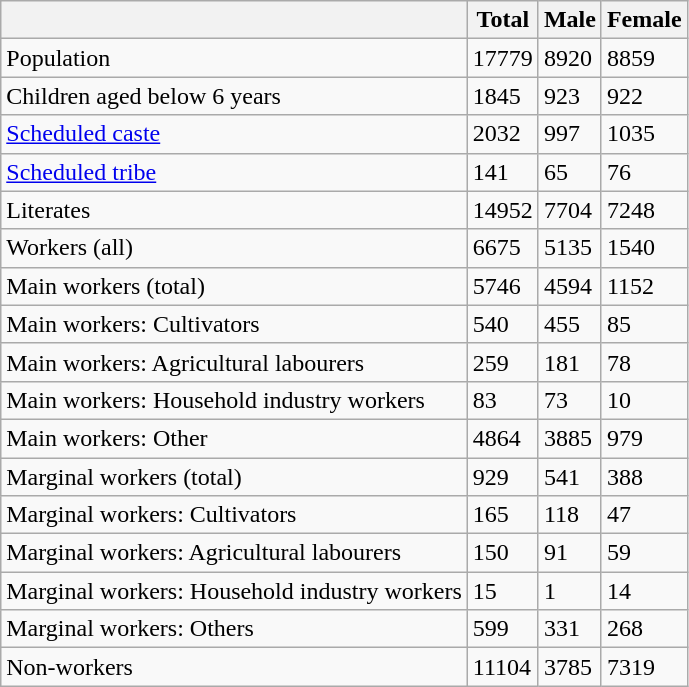<table class="wikitable sortable">
<tr>
<th></th>
<th>Total</th>
<th>Male</th>
<th>Female</th>
</tr>
<tr>
<td>Population</td>
<td>17779</td>
<td>8920</td>
<td>8859</td>
</tr>
<tr>
<td>Children aged below 6 years</td>
<td>1845</td>
<td>923</td>
<td>922</td>
</tr>
<tr>
<td><a href='#'>Scheduled caste</a></td>
<td>2032</td>
<td>997</td>
<td>1035</td>
</tr>
<tr>
<td><a href='#'>Scheduled tribe</a></td>
<td>141</td>
<td>65</td>
<td>76</td>
</tr>
<tr>
<td>Literates</td>
<td>14952</td>
<td>7704</td>
<td>7248</td>
</tr>
<tr>
<td>Workers (all)</td>
<td>6675</td>
<td>5135</td>
<td>1540</td>
</tr>
<tr>
<td>Main workers (total)</td>
<td>5746</td>
<td>4594</td>
<td>1152</td>
</tr>
<tr>
<td>Main workers: Cultivators</td>
<td>540</td>
<td>455</td>
<td>85</td>
</tr>
<tr>
<td>Main workers: Agricultural labourers</td>
<td>259</td>
<td>181</td>
<td>78</td>
</tr>
<tr>
<td>Main workers: Household industry workers</td>
<td>83</td>
<td>73</td>
<td>10</td>
</tr>
<tr>
<td>Main workers: Other</td>
<td>4864</td>
<td>3885</td>
<td>979</td>
</tr>
<tr>
<td>Marginal workers (total)</td>
<td>929</td>
<td>541</td>
<td>388</td>
</tr>
<tr>
<td>Marginal workers: Cultivators</td>
<td>165</td>
<td>118</td>
<td>47</td>
</tr>
<tr>
<td>Marginal workers: Agricultural labourers</td>
<td>150</td>
<td>91</td>
<td>59</td>
</tr>
<tr>
<td>Marginal workers: Household industry workers</td>
<td>15</td>
<td>1</td>
<td>14</td>
</tr>
<tr>
<td>Marginal workers: Others</td>
<td>599</td>
<td>331</td>
<td>268</td>
</tr>
<tr>
<td>Non-workers</td>
<td>11104</td>
<td>3785</td>
<td>7319</td>
</tr>
</table>
